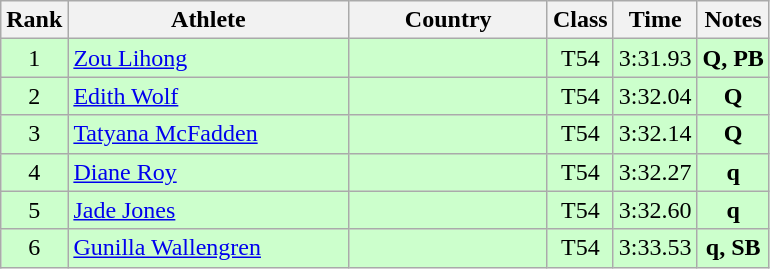<table class="wikitable sortable" style="text-align:center">
<tr>
<th>Rank</th>
<th style="width:180px">Athlete</th>
<th style="width:125px">Country</th>
<th>Class</th>
<th>Time</th>
<th>Notes</th>
</tr>
<tr style="background:#cfc;">
<td>1</td>
<td style="text-align:left;"><a href='#'>Zou Lihong</a></td>
<td style="text-align:left;"></td>
<td>T54</td>
<td>3:31.93</td>
<td><strong>Q, PB</strong></td>
</tr>
<tr style="background:#cfc;">
<td>2</td>
<td style="text-align:left;"><a href='#'>Edith Wolf</a></td>
<td style="text-align:left;"></td>
<td>T54</td>
<td>3:32.04</td>
<td><strong>Q</strong></td>
</tr>
<tr style="background:#cfc;">
<td>3</td>
<td style="text-align:left;"><a href='#'>Tatyana McFadden</a></td>
<td style="text-align:left;"></td>
<td>T54</td>
<td>3:32.14</td>
<td><strong>Q</strong></td>
</tr>
<tr style="background:#cfc;">
<td>4</td>
<td style="text-align:left;"><a href='#'>Diane Roy</a></td>
<td style="text-align:left;"></td>
<td>T54</td>
<td>3:32.27</td>
<td><strong>q</strong></td>
</tr>
<tr style="background:#cfc;">
<td>5</td>
<td style="text-align:left;"><a href='#'>Jade Jones</a></td>
<td style="text-align:left;"></td>
<td>T54</td>
<td>3:32.60</td>
<td><strong>q</strong></td>
</tr>
<tr style="background:#cfc;">
<td>6</td>
<td style="text-align:left;"><a href='#'>Gunilla Wallengren</a></td>
<td style="text-align:left;"></td>
<td>T54</td>
<td>3:33.53</td>
<td><strong>q, SB</strong></td>
</tr>
</table>
